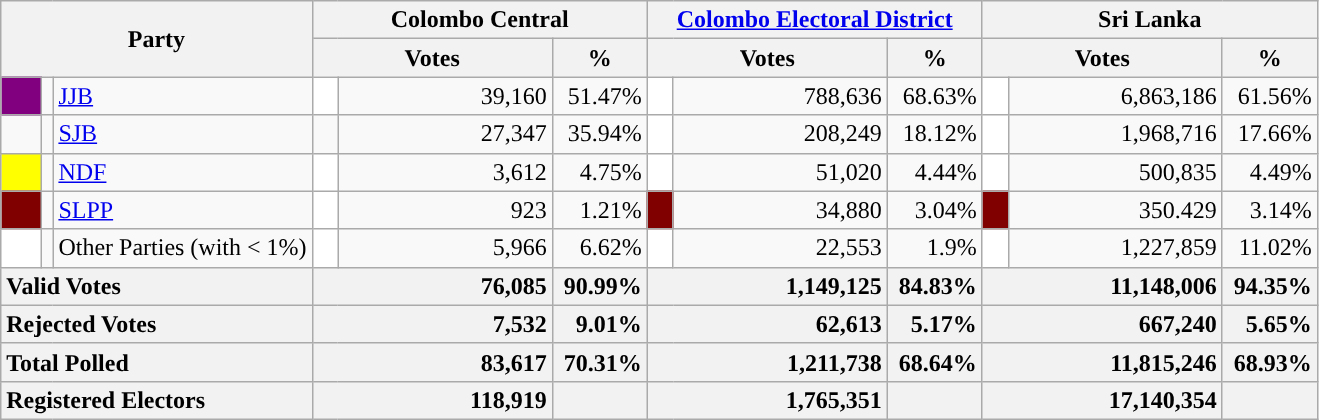<table class="wikitable">
<tr>
<th colspan="3" width="144px"rowspan="2">Party</th>
<th colspan="3" width="216px">Colombo Central </th>
<th colspan="3" width="216px"><a href='#'>Colombo Electoral District</a></th>
<th colspan="3" width="216px">Sri Lanka</th>
</tr>
<tr>
<th colspan="2" width="144px">Votes</th>
<th>%</th>
<th colspan="2" width="144px">Votes</th>
<th>%</th>
<th colspan="2" width="144px">Votes</th>
<th>%</th>
</tr>
<tr>
<td style="background-color:purple;" width="20px"></td>
<td></td>
<td style="text-align:left;"><a href='#'>JJB</a></td>
<td style="background-color:white;" width="10px"></td>
<td style="text-align:right;">39,160</td>
<td style="text-align:right;">51.47%</td>
<td style="background-color:white;" width="10px"></td>
<td style="text-align:right;">788,636</td>
<td style="text-align:right;">68.63%</td>
<td style="background-color:white;" width="10px"></td>
<td style="text-align:right;">6,863,186</td>
<td style="text-align:right;">61.56%</td>
</tr>
<tr>
<td style="background-color:"></td>
<td></td>
<td style="text-align:left;"><a href='#'>SJB</a></td>
<td style="background-color:"></td>
<td style="text-align:right;">27,347</td>
<td style="text-align:right;">35.94%</td>
<td style="background-color:white;" width="10px"></td>
<td style="text-align:right;">208,249</td>
<td style="text-align:right;">18.12%</td>
<td style="background-color:white;" width="10px"></td>
<td style="text-align:right;">1,968,716</td>
<td style="text-align:right;">17.66%</td>
</tr>
<tr>
<td style="background-color:yellow;" width="20px"></td>
<td></td>
<td style="text-align:left;"><a href='#'>NDF</a></td>
<td style="background-color:white;" width="10px"></td>
<td style="text-align:right;">3,612</td>
<td style="text-align:right;">4.75%</td>
<td style="background-color:white;" width="10px"></td>
<td style="text-align:right;">51,020</td>
<td style="text-align:right;">4.44%</td>
<td style="background-color:white;" width="10px"></td>
<td style="text-align:right;">500,835</td>
<td style="text-align:right;">4.49%</td>
</tr>
<tr>
<td style="background-color:maroon;" width="20px"></td>
<td></td>
<td style="text-align:left;"><a href='#'>SLPP</a></td>
<td style="background-color:white;" width="10px"></td>
<td style="text-align:right;">923</td>
<td style="text-align:right;">1.21%</td>
<td style="background-color:maroon;" width="10px"></td>
<td style="text-align:right;">34,880</td>
<td style="text-align:right;">3.04%</td>
<td style="background-color:maroon;" width="10px"></td>
<td style="text-align:right;">350.429</td>
<td style="text-align:right;">3.14%</td>
</tr>
<tr>
<td style="background-color:white;" width="20px"></td>
<td></td>
<td style="text-align:left;">Other Parties (with < 1%)</td>
<td style="background-color:white;" width="10px"></td>
<td style="text-align:right;">5,966</td>
<td style="text-align:right;">6.62%</td>
<td style="background-color:white;" width="10px"></td>
<td style="text-align:right;">22,553</td>
<td style="text-align:right;">1.9%</td>
<td style="background-color:white;" width="10px"></td>
<td style="text-align:right;">1,227,859</td>
<td style="text-align:right;">11.02%</td>
</tr>
<tr>
<th colspan="3" width="144px"style="text-align:left;">Valid Votes</th>
<th style="text-align:right;"colspan="2" width="144px">76,085</th>
<th style="text-align:right;">90.99%</th>
<th style="text-align:right;"colspan="2" width="144px">1,149,125</th>
<th style="text-align:right;">84.83%</th>
<th style="text-align:right;"colspan="2" width="144px">11,148,006</th>
<th style="text-align:right;">94.35%</th>
</tr>
<tr>
<th colspan="3" width="144px"style="text-align:left;">Rejected Votes</th>
<th style="text-align:right;"colspan="2" width="144px">7,532</th>
<th style="text-align:right;">9.01%</th>
<th style="text-align:right;"colspan="2" width="144px">62,613</th>
<th style="text-align:right;">5.17%</th>
<th style="text-align:right;"colspan="2" width="144px">667,240</th>
<th style="text-align:right;">5.65%</th>
</tr>
<tr>
<th colspan="3" width="144px"style="text-align:left;">Total Polled</th>
<th style="text-align:right;"colspan="2" width="144px">83,617</th>
<th style="text-align:right;">70.31%</th>
<th style="text-align:right;"colspan="2" width="144px">1,211,738</th>
<th style="text-align:right;">68.64%</th>
<th style="text-align:right;"colspan="2" width="144px">11,815,246</th>
<th style="text-align:right;">68.93%</th>
</tr>
<tr>
<th colspan="3" width="144px"style="text-align:left;">Registered Electors</th>
<th style="text-align:right;"colspan="2" width="144px">118,919</th>
<th></th>
<th style="text-align:right;"colspan="2" width="144px">1,765,351</th>
<th></th>
<th style="text-align:right;"colspan="2" width="144px">17,140,354</th>
<th></th>
</tr>
</table>
